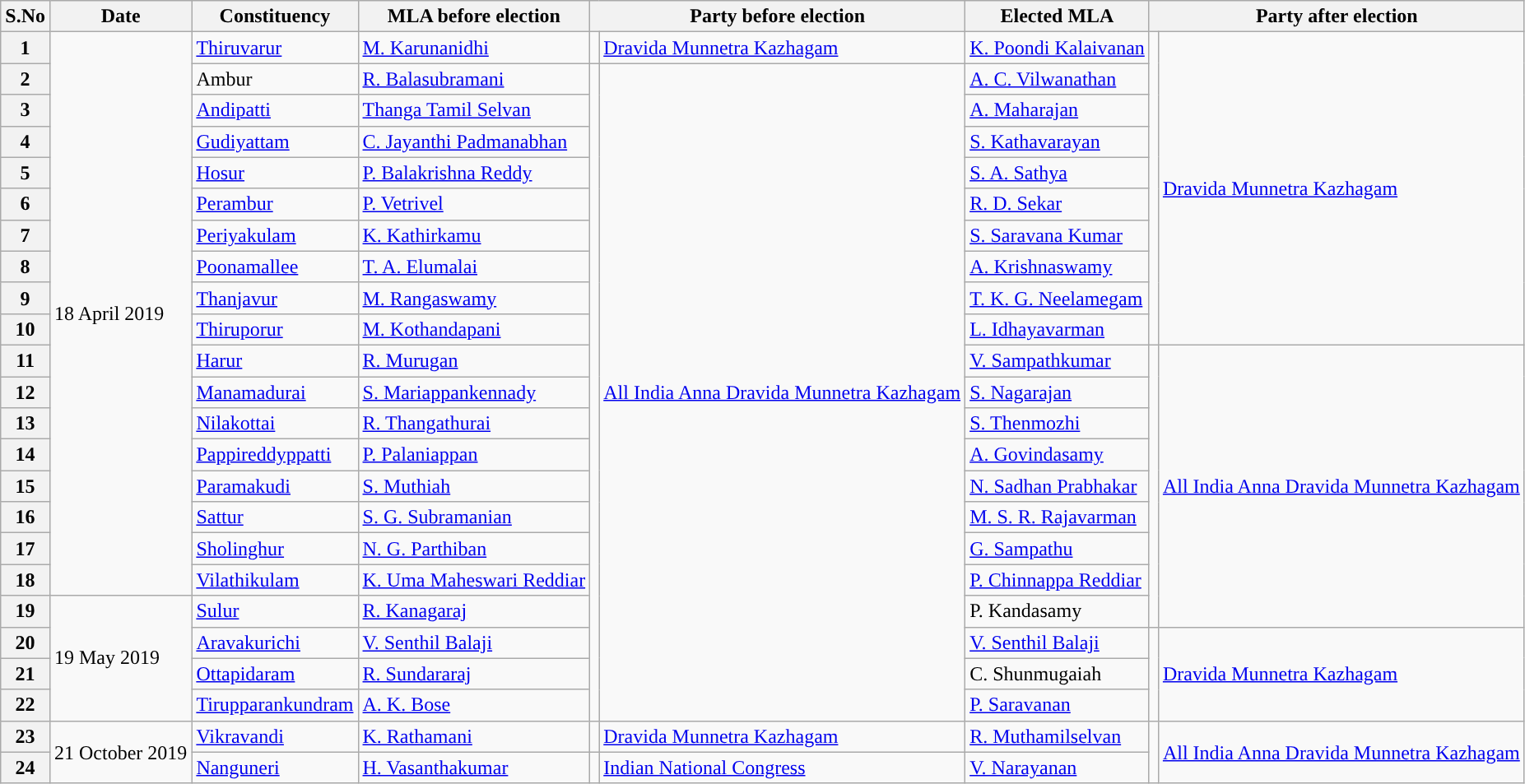<table class="wikitable sortable">
<tr>
<th>S.No</th>
<th>Date</th>
<th>Constituency</th>
<th>MLA before election</th>
<th colspan="2">Party before election</th>
<th>Elected MLA</th>
<th colspan="2">Party after election</th>
</tr>
<tr>
<th>1</th>
<td rowspan="18">18 April 2019</td>
<td><a href='#'>Thiruvarur</a></td>
<td><a href='#'>M. Karunanidhi</a></td>
<td></td>
<td><a href='#'>Dravida Munnetra Kazhagam</a></td>
<td><a href='#'>K. Poondi Kalaivanan</a></td>
<td rowspan="10"></td>
<td rowspan="10"><a href='#'>Dravida Munnetra Kazhagam</a></td>
</tr>
<tr>
<th>2</th>
<td>Ambur</td>
<td><a href='#'>R. Balasubramani</a></td>
<td rowspan="21"></td>
<td rowspan="21"><a href='#'>All India Anna Dravida Munnetra Kazhagam</a></td>
<td><a href='#'>A. C. Vilwanathan</a></td>
</tr>
<tr>
<th>3</th>
<td><a href='#'>Andipatti</a></td>
<td><a href='#'>Thanga Tamil Selvan</a></td>
<td><a href='#'>A. Maharajan</a></td>
</tr>
<tr>
<th>4</th>
<td><a href='#'>Gudiyattam</a></td>
<td><a href='#'>C. Jayanthi Padmanabhan</a></td>
<td><a href='#'>S. Kathavarayan</a></td>
</tr>
<tr>
<th>5</th>
<td><a href='#'>Hosur</a></td>
<td><a href='#'>P. Balakrishna Reddy</a></td>
<td><a href='#'>S. A. Sathya</a></td>
</tr>
<tr>
<th>6</th>
<td><a href='#'>Perambur</a></td>
<td><a href='#'>P. Vetrivel</a></td>
<td><a href='#'>R. D. Sekar</a></td>
</tr>
<tr>
<th>7</th>
<td><a href='#'>Periyakulam</a></td>
<td><a href='#'>K. Kathirkamu</a></td>
<td><a href='#'>S. Saravana Kumar</a></td>
</tr>
<tr>
<th>8</th>
<td><a href='#'>Poonamallee</a></td>
<td><a href='#'>T. A. Elumalai</a></td>
<td><a href='#'>A. Krishnaswamy</a></td>
</tr>
<tr>
<th>9</th>
<td><a href='#'>Thanjavur</a></td>
<td><a href='#'>M. Rangaswamy</a></td>
<td><a href='#'>T. K. G. Neelamegam</a></td>
</tr>
<tr>
<th>10</th>
<td><a href='#'>Thiruporur</a></td>
<td><a href='#'>M. Kothandapani</a></td>
<td><a href='#'>L. Idhayavarman</a></td>
</tr>
<tr>
<th>11</th>
<td><a href='#'>Harur</a></td>
<td><a href='#'>R. Murugan</a></td>
<td><a href='#'>V. Sampathkumar</a></td>
<td rowspan="9"></td>
<td rowspan="9"><a href='#'>All India Anna Dravida Munnetra Kazhagam</a></td>
</tr>
<tr>
<th>12</th>
<td><a href='#'>Manamadurai</a></td>
<td><a href='#'>S. Mariappankennady</a></td>
<td><a href='#'>S. Nagarajan</a></td>
</tr>
<tr>
<th>13</th>
<td><a href='#'>Nilakottai</a></td>
<td><a href='#'>R. Thangathurai</a></td>
<td><a href='#'>S. Thenmozhi</a></td>
</tr>
<tr>
<th>14</th>
<td><a href='#'>Pappireddyppatti</a></td>
<td><a href='#'>P. Palaniappan</a></td>
<td><a href='#'>A. Govindasamy</a></td>
</tr>
<tr>
<th>15</th>
<td><a href='#'>Paramakudi</a></td>
<td><a href='#'>S. Muthiah</a></td>
<td><a href='#'>N. Sadhan Prabhakar</a></td>
</tr>
<tr>
<th>16</th>
<td><a href='#'>Sattur</a></td>
<td><a href='#'>S. G. Subramanian</a></td>
<td><a href='#'>M. S. R. Rajavarman</a></td>
</tr>
<tr>
<th>17</th>
<td><a href='#'>Sholinghur</a></td>
<td><a href='#'>N. G. Parthiban</a></td>
<td><a href='#'>G. Sampathu</a></td>
</tr>
<tr>
<th>18</th>
<td><a href='#'>Vilathikulam</a></td>
<td><a href='#'>K. Uma Maheswari Reddiar</a></td>
<td><a href='#'>P. Chinnappa Reddiar</a></td>
</tr>
<tr>
<th>19</th>
<td rowspan="4">19 May 2019</td>
<td><a href='#'>Sulur</a></td>
<td><a href='#'>R. Kanagaraj</a></td>
<td>P. Kandasamy</td>
</tr>
<tr>
<th>20</th>
<td><a href='#'>Aravakurichi</a></td>
<td><a href='#'>V. Senthil Balaji</a></td>
<td><a href='#'>V. Senthil Balaji</a></td>
<td rowspan="3"></td>
<td rowspan="3"><a href='#'>Dravida Munnetra Kazhagam</a></td>
</tr>
<tr>
<th>21</th>
<td><a href='#'>Ottapidaram</a></td>
<td><a href='#'>R. Sundararaj</a></td>
<td>C. Shunmugaiah</td>
</tr>
<tr>
<th>22</th>
<td><a href='#'>Tirupparankundram</a></td>
<td><a href='#'>A. K. Bose</a></td>
<td><a href='#'>P. Saravanan</a></td>
</tr>
<tr>
<th>23</th>
<td rowspan="2">21 October 2019</td>
<td><a href='#'>Vikravandi</a></td>
<td><a href='#'>K. Rathamani</a></td>
<td></td>
<td><a href='#'>Dravida Munnetra Kazhagam</a></td>
<td><a href='#'>R. Muthamilselvan</a></td>
<td rowspan="2"></td>
<td rowspan="2"><a href='#'>All India Anna Dravida Munnetra Kazhagam</a></td>
</tr>
<tr>
<th>24</th>
<td><a href='#'>Nanguneri</a></td>
<td><a href='#'>H. Vasanthakumar</a></td>
<td></td>
<td><a href='#'>Indian National Congress</a></td>
<td><a href='#'>V. Narayanan</a></td>
</tr>
</table>
